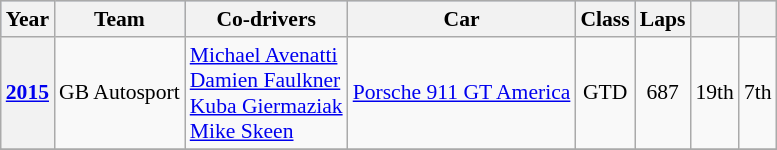<table class="wikitable" style="text-align:center; font-size:90%">
<tr style="background:#ABBBDD;">
<th>Year</th>
<th>Team</th>
<th>Co-drivers</th>
<th>Car</th>
<th>Class</th>
<th>Laps</th>
<th></th>
<th></th>
</tr>
<tr>
<th><a href='#'>2015</a></th>
<td align="left" nowrap> GB Autosport</td>
<td align="left" nowrap> <a href='#'>Michael Avenatti</a><br> <a href='#'>Damien Faulkner</a><br> <a href='#'>Kuba Giermaziak</a><br> <a href='#'>Mike Skeen</a></td>
<td align="left" nowrap><a href='#'>Porsche 911 GT America</a></td>
<td>GTD</td>
<td>687</td>
<td>19th</td>
<td>7th</td>
</tr>
<tr>
</tr>
</table>
